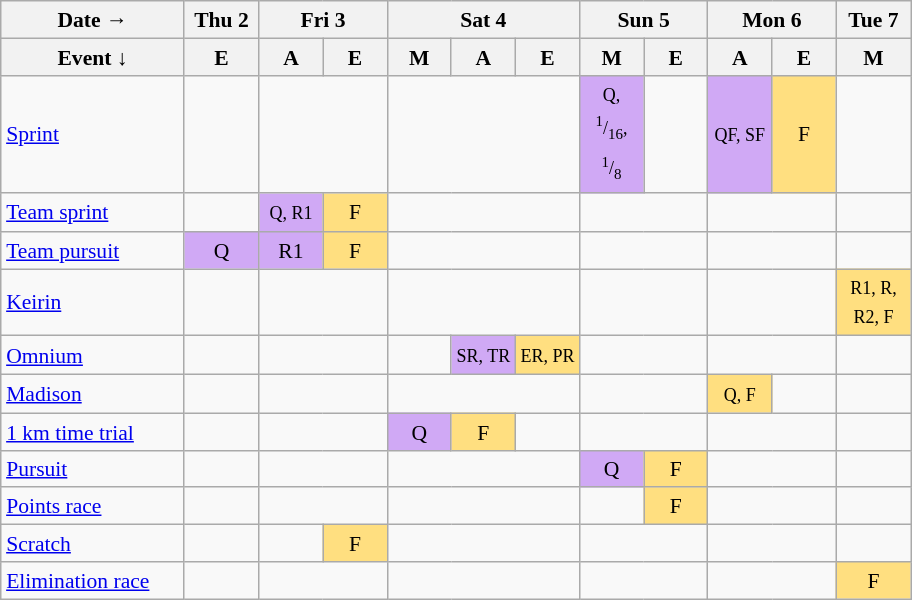<table class="wikitable" style="margin:0.5em auto; font-size:90%; line-height:1.25em;">
<tr style="text-align:center;">
<th>Date →</th>
<th>Thu 2</th>
<th colspan=2>Fri 3</th>
<th colspan=3>Sat 4</th>
<th colspan=2>Sun 5</th>
<th colspan=2>Mon 6</th>
<th>Tue 7</th>
</tr>
<tr>
<th style="width:8em;">Event ↓</th>
<th style="width:3em;">E</th>
<th style="width:2.5em;">A</th>
<th style="width:2.5em;">E</th>
<th style="width:2.5em;">M</th>
<th style="width:2.5em;">A</th>
<th style="width:2.5em;">E</th>
<th style="width:2.5em;">M</th>
<th style="width:2.5em;">E</th>
<th style="width:2.5em;">A</th>
<th style="width:2.5em;">E</th>
<th style="width:3em;">M</th>
</tr>
<tr style="text-align:center;">
<td style="text-align:left;"><a href='#'>Sprint</a></td>
<td></td>
<td colspan=2></td>
<td colspan=3></td>
<td bgcolor="#D0A9F5"><small>Q,</small><br><small><sup>1</sup>/<sub>16</sub>,<br><sup>1</sup>/<sub>8</sub></small></td>
<td></td>
<td bgcolor="#D0A9F5"><small>QF, SF</small></td>
<td bgcolor="#FFDF80">F</td>
<td></td>
</tr>
<tr style="text-align:center;">
<td style="text-align:left;"><a href='#'>Team sprint</a></td>
<td></td>
<td bgcolor="#D0A9F5"><small>Q, R1</small></td>
<td bgcolor="#FFDF80">F</td>
<td colspan="3"></td>
<td colspan=2></td>
<td colspan=2></td>
<td></td>
</tr>
<tr style="text-align:center;">
<td style="text-align:left;"><a href='#'>Team pursuit</a></td>
<td bgcolor="#D0A9F5">Q</td>
<td bgcolor="#D0A9F5">R1</td>
<td bgcolor="#FFDF80">F</td>
<td colspan=3></td>
<td colspan=2></td>
<td colspan=2></td>
<td></td>
</tr>
<tr style="text-align:center;">
<td style="text-align:left;"><a href='#'>Keirin</a></td>
<td></td>
<td colspan=2></td>
<td colspan=3></td>
<td colspan=2></td>
<td colspan=2></td>
<td bgcolor="#FFDF80"><small>R1, R, R2, F</small></td>
</tr>
<tr style="text-align:center;">
<td style="text-align:left;"><a href='#'>Omnium</a></td>
<td></td>
<td colspan=2></td>
<td></td>
<td bgcolor="#D0A9F5"><small>SR, TR</small></td>
<td bgcolor="#FFDF80"><small>ER, PR</small></td>
<td colspan=2></td>
<td colspan=2></td>
<td></td>
</tr>
<tr style="text-align:center;">
<td style="text-align:left;"><a href='#'>Madison</a></td>
<td></td>
<td colspan=2></td>
<td colspan=3></td>
<td colspan=2></td>
<td bgcolor="#FFDF80"><small>Q, F</small></td>
<td></td>
<td></td>
</tr>
<tr style="text-align:center;">
<td style="text-align:left;"><a href='#'>1 km time trial</a></td>
<td></td>
<td colspan=2></td>
<td bgcolor="#D0A9F5">Q</td>
<td bgcolor="#FFDF80">F</td>
<td></td>
<td colspan=2></td>
<td colspan=2></td>
<td></td>
</tr>
<tr style="text-align:center;">
<td style="text-align:left;"><a href='#'>Pursuit</a></td>
<td></td>
<td colspan=2></td>
<td colspan=3></td>
<td bgcolor="#D0A9F5">Q</td>
<td bgcolor="#FFDF80">F</td>
<td colspan=2></td>
<td></td>
</tr>
<tr style="text-align:center;">
<td style="text-align:left;"><a href='#'>Points race</a></td>
<td></td>
<td colspan=2></td>
<td colspan=3></td>
<td></td>
<td bgcolor="#FFDF80">F</td>
<td colspan=2></td>
<td></td>
</tr>
<tr style="text-align:center;">
<td style="text-align:left;"><a href='#'>Scratch</a></td>
<td></td>
<td></td>
<td bgcolor="#FFDF80">F</td>
<td colspan=3></td>
<td colspan=2></td>
<td colspan=2></td>
<td></td>
</tr>
<tr style="text-align:center;">
<td style="text-align:left;"><a href='#'>Elimination race</a></td>
<td></td>
<td colspan=2></td>
<td colspan="3"></td>
<td colspan=2></td>
<td colspan=2></td>
<td bgcolor="#FFDF80">F</td>
</tr>
</table>
